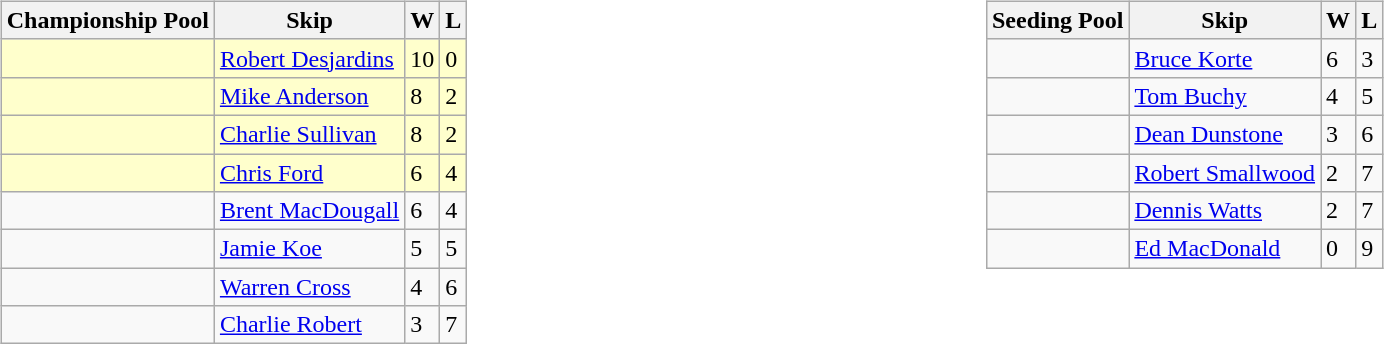<table>
<tr>
<td valign=top width=10%><br><table class="wikitable">
<tr>
<th>Championship Pool</th>
<th>Skip</th>
<th>W</th>
<th>L</th>
</tr>
<tr bgcolor=#ffffcc>
<td></td>
<td><a href='#'>Robert Desjardins</a></td>
<td>10</td>
<td>0</td>
</tr>
<tr bgcolor=#ffffcc>
<td></td>
<td><a href='#'>Mike Anderson</a></td>
<td>8</td>
<td>2</td>
</tr>
<tr bgcolor=#ffffcc>
<td></td>
<td><a href='#'>Charlie Sullivan</a></td>
<td>8</td>
<td>2</td>
</tr>
<tr bgcolor=#ffffcc>
<td></td>
<td><a href='#'>Chris Ford</a></td>
<td>6</td>
<td>4</td>
</tr>
<tr>
<td></td>
<td><a href='#'>Brent MacDougall</a></td>
<td>6</td>
<td>4</td>
</tr>
<tr>
<td></td>
<td><a href='#'>Jamie Koe</a></td>
<td>5</td>
<td>5</td>
</tr>
<tr>
<td></td>
<td><a href='#'>Warren Cross</a></td>
<td>4</td>
<td>6</td>
</tr>
<tr>
<td></td>
<td><a href='#'>Charlie Robert</a></td>
<td>3</td>
<td>7</td>
</tr>
</table>
</td>
<td valign=top width=10%><br><table class="wikitable">
<tr>
<th>Seeding Pool</th>
<th>Skip</th>
<th>W</th>
<th>L</th>
</tr>
<tr>
<td></td>
<td><a href='#'>Bruce Korte</a></td>
<td>6</td>
<td>3</td>
</tr>
<tr>
<td></td>
<td><a href='#'>Tom Buchy</a></td>
<td>4</td>
<td>5</td>
</tr>
<tr>
<td></td>
<td><a href='#'>Dean Dunstone</a></td>
<td>3</td>
<td>6</td>
</tr>
<tr>
<td></td>
<td><a href='#'>Robert Smallwood</a></td>
<td>2</td>
<td>7</td>
</tr>
<tr>
<td></td>
<td><a href='#'>Dennis Watts</a></td>
<td>2</td>
<td>7</td>
</tr>
<tr>
<td></td>
<td><a href='#'>Ed MacDonald</a></td>
<td>0</td>
<td>9</td>
</tr>
</table>
</td>
</tr>
</table>
